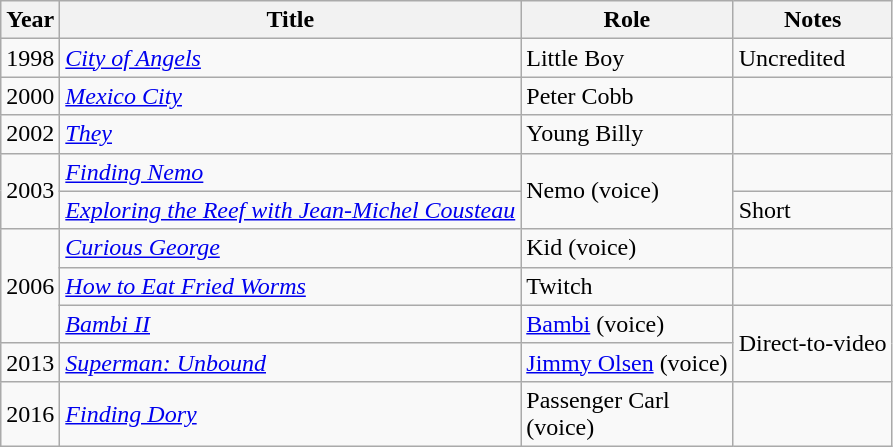<table class="wikitable sortable">
<tr>
<th>Year</th>
<th>Title</th>
<th>Role</th>
<th>Notes</th>
</tr>
<tr>
<td>1998</td>
<td><em><a href='#'>City of Angels</a></em></td>
<td>Little Boy</td>
<td>Uncredited</td>
</tr>
<tr>
<td>2000</td>
<td><em><a href='#'>Mexico City</a></em></td>
<td>Peter Cobb</td>
<td></td>
</tr>
<tr>
<td>2002</td>
<td><em><a href='#'>They</a></em></td>
<td>Young Billy</td>
<td></td>
</tr>
<tr>
<td rowspan="2">2003</td>
<td><em><a href='#'>Finding Nemo</a></em></td>
<td rowspan="2">Nemo (voice)</td>
<td></td>
</tr>
<tr>
<td><em><a href='#'>Exploring the Reef with Jean-Michel Cousteau</a></em></td>
<td>Short</td>
</tr>
<tr>
<td rowspan="3">2006</td>
<td><em><a href='#'>Curious George</a></em></td>
<td>Kid (voice)</td>
<td></td>
</tr>
<tr>
<td><em><a href='#'>How to Eat Fried Worms</a></em></td>
<td>Twitch</td>
<td></td>
</tr>
<tr>
<td><em><a href='#'>Bambi II</a></em></td>
<td><a href='#'>Bambi</a> (voice)</td>
<td rowspan="2">Direct-to-video</td>
</tr>
<tr>
<td>2013</td>
<td><em><a href='#'>Superman: Unbound</a></em></td>
<td><a href='#'>Jimmy Olsen</a> (voice)</td>
</tr>
<tr>
<td>2016</td>
<td><em><a href='#'>Finding Dory</a></em></td>
<td>Passenger Carl <br>(voice)</td>
<td></td>
</tr>
</table>
